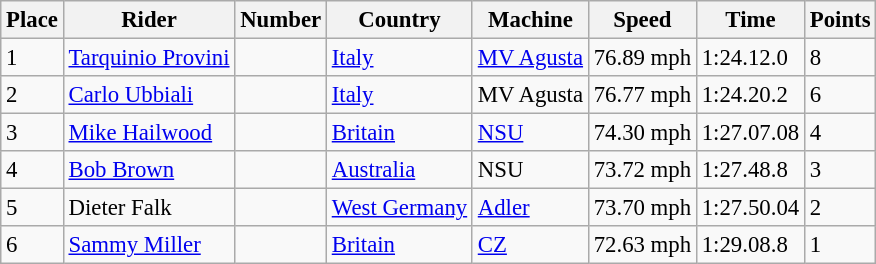<table class="wikitable" style="font-size: 95%;">
<tr>
<th>Place</th>
<th>Rider</th>
<th>Number</th>
<th>Country</th>
<th>Machine</th>
<th>Speed</th>
<th>Time</th>
<th>Points</th>
</tr>
<tr>
<td>1</td>
<td> <a href='#'>Tarquinio Provini</a></td>
<td></td>
<td><a href='#'>Italy</a></td>
<td><a href='#'>MV Agusta</a></td>
<td>76.89 mph</td>
<td>1:24.12.0</td>
<td>8</td>
</tr>
<tr>
<td>2</td>
<td> <a href='#'>Carlo Ubbiali</a></td>
<td></td>
<td><a href='#'>Italy</a></td>
<td>MV Agusta</td>
<td>76.77 mph</td>
<td>1:24.20.2</td>
<td>6</td>
</tr>
<tr>
<td>3</td>
<td> <a href='#'>Mike Hailwood</a></td>
<td></td>
<td><a href='#'>Britain</a></td>
<td><a href='#'>NSU</a></td>
<td>74.30 mph</td>
<td>1:27.07.08</td>
<td>4</td>
</tr>
<tr>
<td>4</td>
<td> <a href='#'>Bob Brown</a></td>
<td></td>
<td><a href='#'>Australia</a></td>
<td>NSU</td>
<td>73.72 mph</td>
<td>1:27.48.8</td>
<td>3</td>
</tr>
<tr>
<td>5</td>
<td> Dieter Falk</td>
<td></td>
<td><a href='#'>West Germany</a></td>
<td><a href='#'>Adler</a></td>
<td>73.70 mph</td>
<td>1:27.50.04</td>
<td>2</td>
</tr>
<tr>
<td>6</td>
<td> <a href='#'>Sammy Miller</a></td>
<td></td>
<td><a href='#'>Britain</a></td>
<td><a href='#'>CZ</a></td>
<td>72.63 mph</td>
<td>1:29.08.8</td>
<td>1</td>
</tr>
</table>
